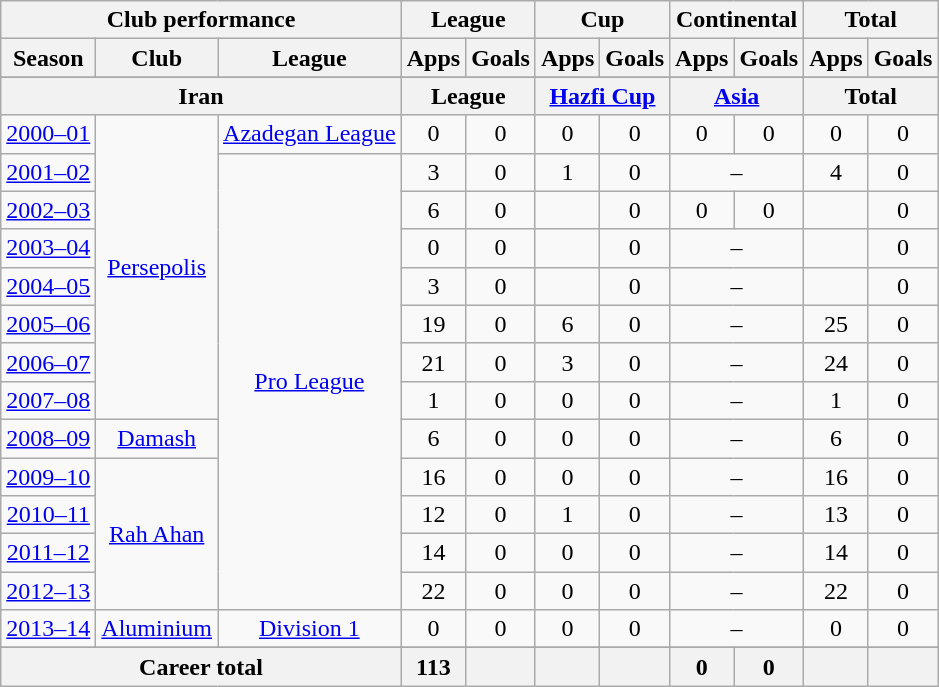<table class="wikitable" style="text-align:center">
<tr>
<th colspan=3>Club performance</th>
<th colspan=2>League</th>
<th colspan=2>Cup</th>
<th colspan=2>Continental</th>
<th colspan=2>Total</th>
</tr>
<tr>
<th>Season</th>
<th>Club</th>
<th>League</th>
<th>Apps</th>
<th>Goals</th>
<th>Apps</th>
<th>Goals</th>
<th>Apps</th>
<th>Goals</th>
<th>Apps</th>
<th>Goals</th>
</tr>
<tr>
</tr>
<tr>
<th colspan=3>Iran</th>
<th colspan=2>League</th>
<th colspan=2><a href='#'>Hazfi Cup</a></th>
<th colspan=2><a href='#'>Asia</a></th>
<th colspan=2>Total</th>
</tr>
<tr>
<td><a href='#'>2000–01</a></td>
<td rowspan="8"><a href='#'>Persepolis</a></td>
<td><a href='#'>Azadegan League</a></td>
<td>0</td>
<td>0</td>
<td>0</td>
<td>0</td>
<td>0</td>
<td>0</td>
<td>0</td>
<td>0</td>
</tr>
<tr 3>
<td><a href='#'>2001–02</a></td>
<td rowspan="12"><a href='#'>Pro League</a></td>
<td>3</td>
<td>0</td>
<td>1</td>
<td>0</td>
<td colspan="2">–</td>
<td>4</td>
<td>0</td>
</tr>
<tr>
<td><a href='#'>2002–03</a></td>
<td>6</td>
<td>0</td>
<td></td>
<td>0</td>
<td>0</td>
<td>0</td>
<td></td>
<td>0</td>
</tr>
<tr>
<td><a href='#'>2003–04</a></td>
<td>0</td>
<td>0</td>
<td></td>
<td>0</td>
<td colspan="2">–</td>
<td></td>
<td>0</td>
</tr>
<tr>
<td><a href='#'>2004–05</a></td>
<td>3</td>
<td>0</td>
<td></td>
<td>0</td>
<td colspan="2">–</td>
<td></td>
<td>0</td>
</tr>
<tr>
<td><a href='#'>2005–06</a></td>
<td>19</td>
<td>0</td>
<td>6</td>
<td>0</td>
<td colspan="2">–</td>
<td>25</td>
<td>0</td>
</tr>
<tr>
<td><a href='#'>2006–07</a></td>
<td>21</td>
<td>0</td>
<td>3</td>
<td>0</td>
<td colspan="2">–</td>
<td>24</td>
<td>0</td>
</tr>
<tr>
<td><a href='#'>2007–08</a></td>
<td>1</td>
<td>0</td>
<td>0</td>
<td>0</td>
<td colspan="2">–</td>
<td>1</td>
<td>0</td>
</tr>
<tr>
<td><a href='#'>2008–09</a></td>
<td><a href='#'>Damash</a></td>
<td>6</td>
<td>0</td>
<td>0</td>
<td>0</td>
<td colspan="2">–</td>
<td>6</td>
<td>0</td>
</tr>
<tr>
<td><a href='#'>2009–10</a></td>
<td rowspan="4"><a href='#'>Rah Ahan</a></td>
<td>16</td>
<td>0</td>
<td>0</td>
<td>0</td>
<td colspan="2">–</td>
<td>16</td>
<td>0</td>
</tr>
<tr>
<td><a href='#'>2010–11</a></td>
<td>12</td>
<td>0</td>
<td>1</td>
<td>0</td>
<td colspan="2">–</td>
<td>13</td>
<td>0</td>
</tr>
<tr>
<td><a href='#'>2011–12</a></td>
<td>14</td>
<td>0</td>
<td>0</td>
<td>0</td>
<td colspan="2">–</td>
<td>14</td>
<td>0</td>
</tr>
<tr>
<td><a href='#'>2012–13</a></td>
<td>22</td>
<td>0</td>
<td>0</td>
<td>0</td>
<td colspan="2">–</td>
<td>22</td>
<td>0</td>
</tr>
<tr>
<td><a href='#'>2013–14</a></td>
<td rowspan="1"><a href='#'>Aluminium</a></td>
<td rowspan="1"><a href='#'>Division 1</a></td>
<td>0</td>
<td>0</td>
<td>0</td>
<td>0</td>
<td colspan="2">–</td>
<td>0</td>
<td>0</td>
</tr>
<tr>
</tr>
<tr>
<th colspan=3>Career total</th>
<th>113</th>
<th></th>
<th></th>
<th></th>
<th>0</th>
<th>0</th>
<th></th>
<th></th>
</tr>
</table>
